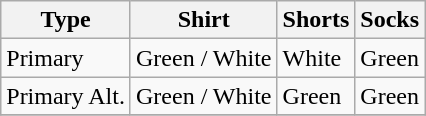<table class="wikitable">
<tr>
<th>Type</th>
<th>Shirt</th>
<th>Shorts</th>
<th>Socks</th>
</tr>
<tr>
<td>Primary</td>
<td>Green / White</td>
<td>White</td>
<td>Green</td>
</tr>
<tr>
<td>Primary Alt.</td>
<td>Green / White</td>
<td>Green</td>
<td>Green</td>
</tr>
<tr>
</tr>
</table>
